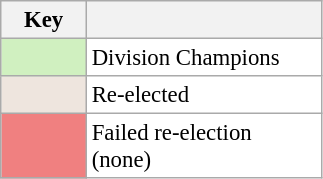<table class="wikitable" style="font-size:95%; text-align:center">
<tr>
<th width=50>Key</th>
<th width=150></th>
</tr>
<tr>
<td style="background:#D0F0C0;" width="20"></td>
<td bgcolor="#ffffff" align="left">Division Champions</td>
</tr>
<tr>
<td style="background: #eee5de" width="20"></td>
<td bgcolor="#ffffff" align="left">Re-elected</td>
</tr>
<tr>
<td style="background: #F08080" width="20"></td>
<td bgcolor="#ffffff" align="left">Failed re-election (none)</td>
</tr>
</table>
